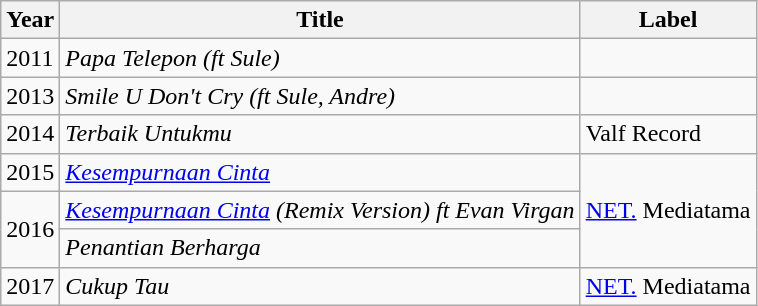<table class="wikitable">
<tr>
<th>Year</th>
<th>Title</th>
<th>Label</th>
</tr>
<tr>
<td>2011</td>
<td><em>Papa Telepon (ft Sule)</em></td>
<td></td>
</tr>
<tr>
<td>2013</td>
<td><em>Smile U Don't Cry (ft Sule, Andre)</em></td>
<td></td>
</tr>
<tr>
<td>2014</td>
<td><em>Terbaik Untukmu</em></td>
<td>Valf Record</td>
</tr>
<tr>
<td>2015</td>
<td><em><a href='#'>Kesempurnaan Cinta</a></em></td>
<td rowspan="3"><a href='#'>NET.</a> Mediatama</td>
</tr>
<tr>
<td rowspan="2">2016</td>
<td><em><a href='#'>Kesempurnaan Cinta</a> (Remix Version) ft Evan Virgan</em></td>
</tr>
<tr>
<td><em>Penantian Berharga</em></td>
</tr>
<tr>
<td>2017</td>
<td><em>Cukup Tau</em></td>
<td><a href='#'>NET.</a> Mediatama</td>
</tr>
</table>
